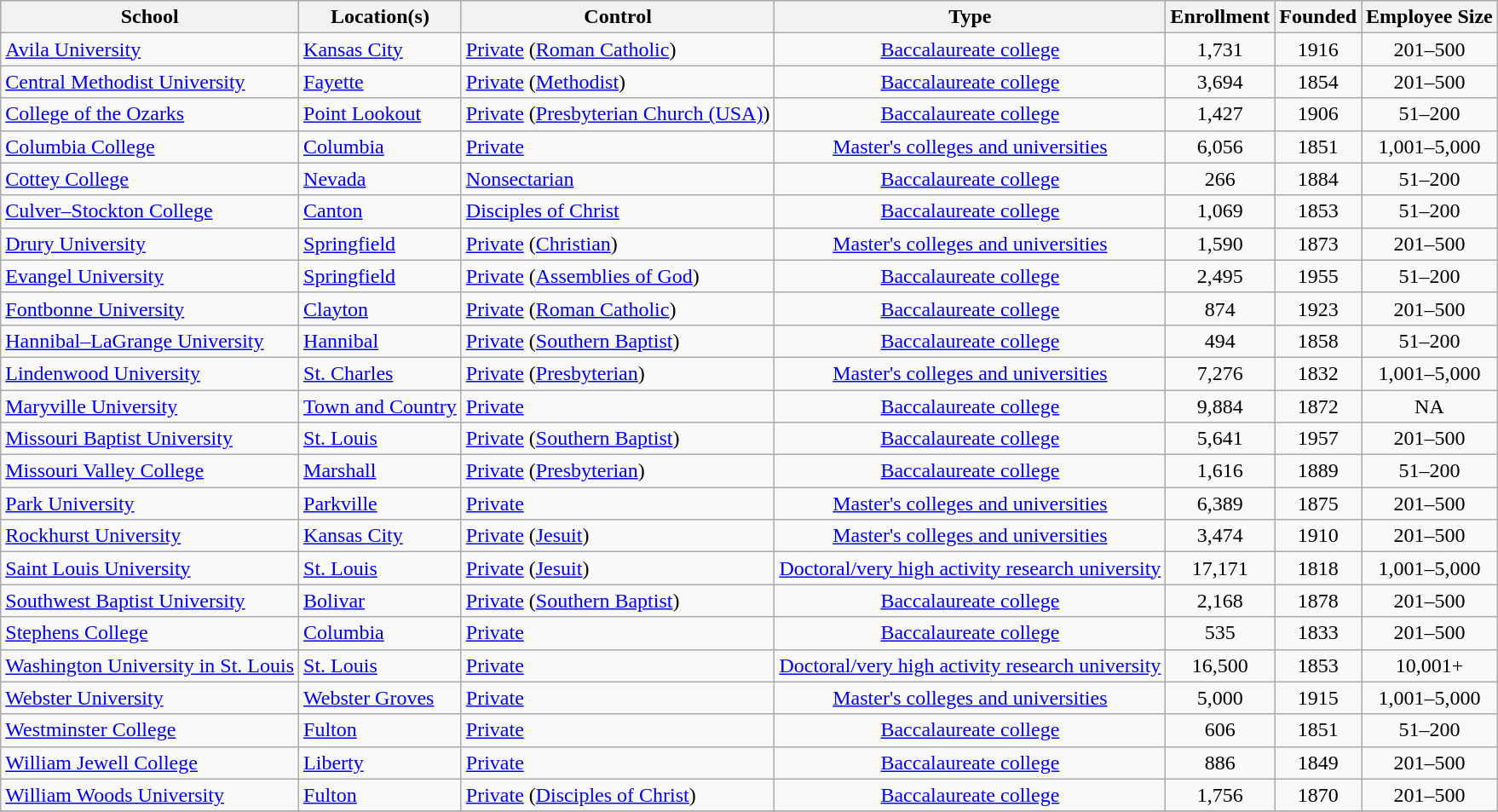<table class="wikitable sortable" style="text-align:left;">
<tr>
<th>School</th>
<th>Location(s)</th>
<th>Control</th>
<th>Type</th>
<th>Enrollment<br></th>
<th>Founded</th>
<th>Employee Size</th>
</tr>
<tr>
<td><a href='#'>Avila University</a></td>
<td><a href='#'>Kansas City</a></td>
<td><a href='#'>Private</a> (<a href='#'>Roman Catholic</a>)</td>
<td align="center"><a href='#'>Baccalaureate college</a></td>
<td align="center">1,731</td>
<td align="center">1916</td>
<td align="center">201–500</td>
</tr>
<tr>
<td><a href='#'>Central Methodist University</a></td>
<td><a href='#'>Fayette</a></td>
<td><a href='#'>Private</a> (<a href='#'>Methodist</a>)</td>
<td align="center"><a href='#'>Baccalaureate college</a></td>
<td align="center">3,694</td>
<td align="center">1854</td>
<td align="center">201–500</td>
</tr>
<tr>
<td><a href='#'>College of the Ozarks</a></td>
<td><a href='#'>Point Lookout</a></td>
<td><a href='#'>Private</a> (<a href='#'>Presbyterian Church (USA)</a>)</td>
<td align="center"><a href='#'>Baccalaureate college</a></td>
<td align="center">1,427</td>
<td align="center">1906</td>
<td align="center">51–200</td>
</tr>
<tr>
<td><a href='#'>Columbia College</a></td>
<td><a href='#'>Columbia</a></td>
<td><a href='#'>Private</a></td>
<td align="center"><a href='#'>Master's colleges and universities</a></td>
<td align="center">6,056</td>
<td align="center">1851</td>
<td align="center">1,001–5,000</td>
</tr>
<tr>
<td><a href='#'>Cottey College</a></td>
<td><a href='#'>Nevada</a></td>
<td><a href='#'>Nonsectarian</a></td>
<td align="center"><a href='#'>Baccalaureate college</a></td>
<td align="center">266</td>
<td align="center">1884</td>
<td align="center">51–200</td>
</tr>
<tr>
<td><a href='#'>Culver–Stockton College</a></td>
<td><a href='#'>Canton</a></td>
<td><a href='#'>Disciples of Christ</a></td>
<td align="center"><a href='#'>Baccalaureate college</a></td>
<td align="center">1,069</td>
<td align="center">1853</td>
<td align="center">51–200</td>
</tr>
<tr>
<td><a href='#'>Drury University</a></td>
<td><a href='#'>Springfield</a></td>
<td><a href='#'>Private</a> (<a href='#'>Christian</a>)</td>
<td align="center"><a href='#'>Master's colleges and universities</a></td>
<td align="center">1,590</td>
<td align="center">1873</td>
<td align="center">201–500</td>
</tr>
<tr>
<td><a href='#'>Evangel University</a></td>
<td><a href='#'>Springfield</a></td>
<td><a href='#'>Private</a> (<a href='#'>Assemblies of God</a>)</td>
<td align="center"><a href='#'>Baccalaureate college</a></td>
<td align="center">2,495</td>
<td align="center">1955</td>
<td align="center">51–200</td>
</tr>
<tr>
<td><a href='#'>Fontbonne University</a></td>
<td><a href='#'>Clayton</a></td>
<td><a href='#'>Private</a> (<a href='#'>Roman Catholic</a>)</td>
<td align="center"><a href='#'>Baccalaureate college</a></td>
<td align="center">874</td>
<td align="center">1923</td>
<td align="center">201–500</td>
</tr>
<tr>
<td><a href='#'>Hannibal–LaGrange University</a></td>
<td><a href='#'>Hannibal</a></td>
<td><a href='#'>Private</a> (<a href='#'>Southern Baptist</a>)</td>
<td align="center"><a href='#'>Baccalaureate college</a></td>
<td align="center">494</td>
<td align="center">1858</td>
<td align="center">51–200</td>
</tr>
<tr>
<td><a href='#'>Lindenwood University</a></td>
<td><a href='#'>St. Charles</a></td>
<td><a href='#'>Private</a> (<a href='#'>Presbyterian</a>)</td>
<td align="center"><a href='#'>Master's colleges and universities</a></td>
<td align="center">7,276</td>
<td align="center">1832</td>
<td align="center">1,001–5,000</td>
</tr>
<tr>
<td><a href='#'>Maryville University</a></td>
<td><a href='#'>Town and Country</a></td>
<td><a href='#'>Private</a></td>
<td align="center"><a href='#'>Baccalaureate college</a></td>
<td align="center">9,884</td>
<td align="center">1872</td>
<td align="center">NA</td>
</tr>
<tr>
<td><a href='#'>Missouri Baptist University</a></td>
<td><a href='#'>St. Louis</a></td>
<td><a href='#'>Private</a> (<a href='#'>Southern Baptist</a>)</td>
<td align="center"><a href='#'>Baccalaureate college</a></td>
<td align="center">5,641</td>
<td align="center">1957</td>
<td align="center">201–500</td>
</tr>
<tr>
<td><a href='#'>Missouri Valley College</a></td>
<td><a href='#'>Marshall</a></td>
<td><a href='#'>Private</a> (<a href='#'>Presbyterian</a>)</td>
<td align="center"><a href='#'>Baccalaureate college</a></td>
<td align="center">1,616</td>
<td align="center">1889</td>
<td align="center">51–200</td>
</tr>
<tr>
<td><a href='#'>Park University</a></td>
<td><a href='#'>Parkville</a></td>
<td><a href='#'>Private</a></td>
<td align="center"><a href='#'>Master's colleges and universities</a></td>
<td align="center">6,389</td>
<td align="center">1875</td>
<td align="center">201–500</td>
</tr>
<tr>
<td><a href='#'>Rockhurst University</a></td>
<td><a href='#'>Kansas City</a></td>
<td><a href='#'>Private</a> (<a href='#'>Jesuit</a>)</td>
<td align="center"><a href='#'>Master's colleges and universities</a></td>
<td align="center">3,474</td>
<td align="center">1910</td>
<td align="center">201–500</td>
</tr>
<tr>
<td><a href='#'>Saint Louis University</a></td>
<td><a href='#'>St. Louis</a></td>
<td><a href='#'>Private</a> (<a href='#'>Jesuit</a>)</td>
<td align="center"><a href='#'>Doctoral/very high activity research university</a></td>
<td align="center">17,171</td>
<td align="center">1818</td>
<td align="center">1,001–5,000</td>
</tr>
<tr>
<td><a href='#'>Southwest Baptist University</a></td>
<td><a href='#'>Bolivar</a></td>
<td><a href='#'>Private</a> (<a href='#'>Southern Baptist</a>)</td>
<td align="center"><a href='#'>Baccalaureate college</a></td>
<td align="center">2,168</td>
<td align="center">1878</td>
<td align="center">201–500</td>
</tr>
<tr>
<td><a href='#'>Stephens College</a></td>
<td><a href='#'>Columbia</a></td>
<td><a href='#'>Private</a></td>
<td align="center"><a href='#'>Baccalaureate college</a></td>
<td align="center">535</td>
<td align="center">1833</td>
<td align="center">201–500</td>
</tr>
<tr>
<td><a href='#'>Washington University in St. Louis</a></td>
<td><a href='#'>St. Louis</a></td>
<td><a href='#'>Private</a></td>
<td align="center"><a href='#'>Doctoral/very high activity research university</a></td>
<td align="center">16,500</td>
<td align="center">1853</td>
<td align="center">10,001+</td>
</tr>
<tr>
<td><a href='#'>Webster University</a></td>
<td><a href='#'>Webster Groves</a></td>
<td><a href='#'>Private</a></td>
<td align="center"><a href='#'>Master's colleges and universities</a></td>
<td align="center">5,000</td>
<td align="center">1915</td>
<td align="center">1,001–5,000</td>
</tr>
<tr>
<td><a href='#'>Westminster College</a></td>
<td><a href='#'>Fulton</a></td>
<td><a href='#'>Private</a></td>
<td align="center"><a href='#'>Baccalaureate college</a></td>
<td align="center">606</td>
<td align="center">1851</td>
<td align="center">51–200</td>
</tr>
<tr>
<td><a href='#'>William Jewell College</a></td>
<td><a href='#'>Liberty</a></td>
<td><a href='#'>Private</a></td>
<td align="center"><a href='#'>Baccalaureate college</a></td>
<td align="center">886</td>
<td align="center">1849</td>
<td align="center">201–500</td>
</tr>
<tr>
<td><a href='#'>William Woods University</a></td>
<td><a href='#'>Fulton</a></td>
<td><a href='#'>Private</a> (<a href='#'>Disciples of Christ</a>)</td>
<td align="center"><a href='#'>Baccalaureate college</a></td>
<td align="center">1,756</td>
<td align="center">1870</td>
<td align="center">201–500</td>
</tr>
<tr>
</tr>
</table>
